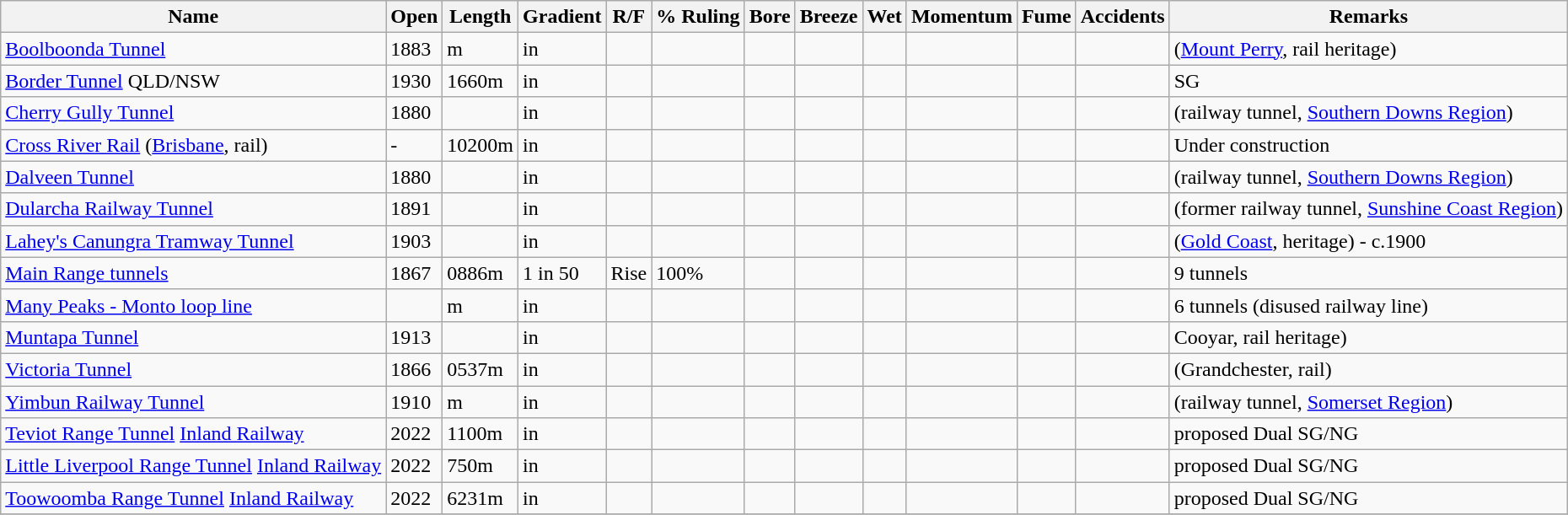<table class="wikitable sortable">
<tr>
<th>Name</th>
<th>Open</th>
<th>Length</th>
<th>Gradient</th>
<th>R/F</th>
<th>% Ruling</th>
<th>Bore</th>
<th>Breeze</th>
<th>Wet</th>
<th>Momentum</th>
<th>Fume</th>
<th>Accidents</th>
<th>Remarks<br></th>
</tr>
<tr>
<td><a href='#'>Boolboonda Tunnel</a></td>
<td>1883</td>
<td>m</td>
<td>in</td>
<td></td>
<td></td>
<td></td>
<td></td>
<td></td>
<td></td>
<td></td>
<td></td>
<td>(<a href='#'>Mount Perry</a>, rail heritage)</td>
</tr>
<tr>
<td><a href='#'>Border Tunnel</a> QLD/NSW</td>
<td>1930</td>
<td>1660m</td>
<td>in</td>
<td></td>
<td></td>
<td></td>
<td></td>
<td></td>
<td></td>
<td></td>
<td></td>
<td>SG</td>
</tr>
<tr>
<td><a href='#'>Cherry Gully Tunnel</a></td>
<td>1880</td>
<td></td>
<td>in</td>
<td></td>
<td></td>
<td></td>
<td></td>
<td></td>
<td></td>
<td></td>
<td></td>
<td>(railway tunnel, <a href='#'>Southern Downs Region</a>)</td>
</tr>
<tr>
<td><a href='#'>Cross River Rail</a> (<a href='#'>Brisbane</a>, rail)</td>
<td>-</td>
<td>10200m</td>
<td>in</td>
<td></td>
<td></td>
<td></td>
<td></td>
<td></td>
<td></td>
<td></td>
<td></td>
<td>Under construction</td>
</tr>
<tr>
<td><a href='#'>Dalveen Tunnel</a></td>
<td>1880</td>
<td></td>
<td>in</td>
<td></td>
<td></td>
<td></td>
<td></td>
<td></td>
<td></td>
<td></td>
<td></td>
<td>(railway tunnel, <a href='#'>Southern Downs Region</a>)</td>
</tr>
<tr>
<td><a href='#'>Dularcha Railway Tunnel</a></td>
<td>1891</td>
<td></td>
<td>in</td>
<td></td>
<td></td>
<td></td>
<td></td>
<td></td>
<td></td>
<td></td>
<td></td>
<td>(former railway tunnel, <a href='#'>Sunshine Coast Region</a>)</td>
</tr>
<tr>
<td><a href='#'>Lahey's Canungra Tramway Tunnel</a></td>
<td>1903</td>
<td></td>
<td>in</td>
<td></td>
<td></td>
<td></td>
<td></td>
<td></td>
<td></td>
<td></td>
<td></td>
<td>(<a href='#'>Gold Coast</a>, heritage) - c.1900</td>
</tr>
<tr>
<td><a href='#'>Main Range tunnels</a></td>
<td>1867</td>
<td>0886m</td>
<td>1 in 50</td>
<td>Rise</td>
<td>100%</td>
<td></td>
<td></td>
<td></td>
<td></td>
<td></td>
<td></td>
<td>9 tunnels</td>
</tr>
<tr>
<td><a href='#'>Many Peaks - Monto loop line</a></td>
<td></td>
<td>m</td>
<td>in</td>
<td></td>
<td></td>
<td></td>
<td></td>
<td></td>
<td></td>
<td></td>
<td></td>
<td>6 tunnels (disused railway line)</td>
</tr>
<tr>
<td><a href='#'>Muntapa Tunnel</a></td>
<td>1913</td>
<td></td>
<td>in</td>
<td></td>
<td></td>
<td></td>
<td></td>
<td></td>
<td></td>
<td></td>
<td></td>
<td>Cooyar, rail heritage)</td>
</tr>
<tr>
<td><a href='#'>Victoria Tunnel</a></td>
<td>1866</td>
<td>0537m</td>
<td>in</td>
<td></td>
<td></td>
<td></td>
<td></td>
<td></td>
<td></td>
<td></td>
<td></td>
<td>(Grandchester, rail)</td>
</tr>
<tr>
<td><a href='#'>Yimbun Railway Tunnel</a></td>
<td>1910</td>
<td>m</td>
<td>in</td>
<td></td>
<td></td>
<td></td>
<td></td>
<td></td>
<td></td>
<td></td>
<td></td>
<td>(railway tunnel, <a href='#'>Somerset Region</a>)</td>
</tr>
<tr>
<td><a href='#'>Teviot Range Tunnel</a> <a href='#'>Inland Railway</a></td>
<td>2022</td>
<td>1100m</td>
<td>in</td>
<td></td>
<td></td>
<td></td>
<td></td>
<td></td>
<td></td>
<td></td>
<td></td>
<td>proposed Dual SG/NG</td>
</tr>
<tr>
<td><a href='#'>Little Liverpool Range Tunnel</a> <a href='#'>Inland Railway</a></td>
<td>2022</td>
<td>750m</td>
<td>in</td>
<td></td>
<td></td>
<td></td>
<td></td>
<td></td>
<td></td>
<td></td>
<td></td>
<td>proposed Dual SG/NG </td>
</tr>
<tr>
<td><a href='#'>Toowoomba Range Tunnel</a> <a href='#'>Inland Railway</a></td>
<td>2022</td>
<td>6231m</td>
<td>in</td>
<td></td>
<td></td>
<td></td>
<td></td>
<td></td>
<td></td>
<td></td>
<td></td>
<td>proposed Dual SG/NG </td>
</tr>
<tr>
</tr>
</table>
